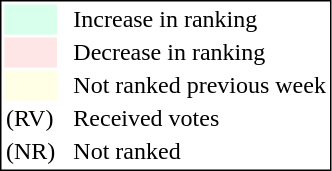<table style="border:1px solid black;">
<tr>
<td style="background:#D8FFEB; width:20px;"></td>
<td> </td>
<td>Increase in ranking</td>
</tr>
<tr>
<td style="background:#FFE6E6; width:20px;"></td>
<td> </td>
<td>Decrease in ranking</td>
</tr>
<tr>
<td style="background:#FFFFE6; width:20px;"></td>
<td> </td>
<td>Not ranked previous week</td>
</tr>
<tr>
<td>(RV)</td>
<td> </td>
<td>Received votes</td>
</tr>
<tr>
<td>(NR)</td>
<td> </td>
<td>Not ranked</td>
</tr>
</table>
